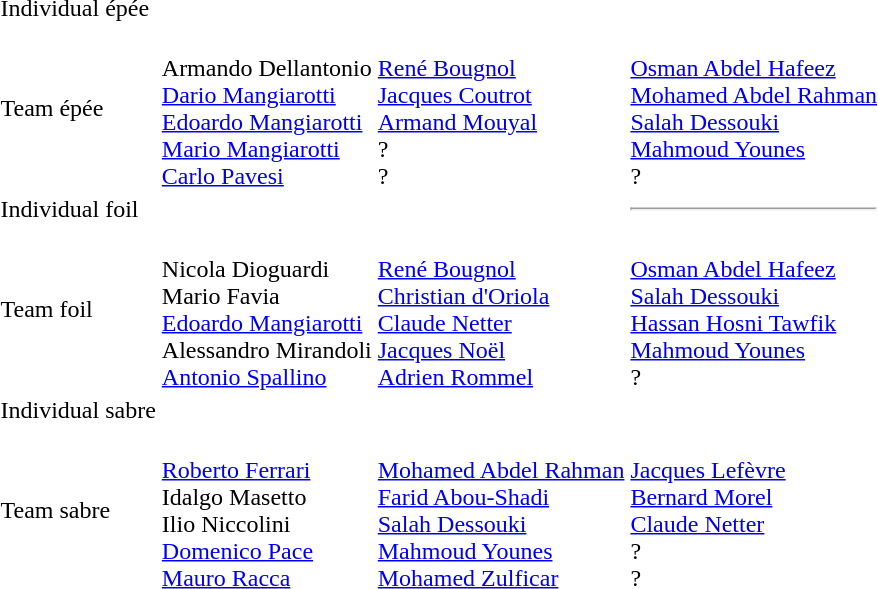<table>
<tr>
<td>Individual épée</td>
<td></td>
<td></td>
<td></td>
</tr>
<tr>
<td>Team épée</td>
<td><br>Armando Dellantonio<br><a href='#'>Dario Mangiarotti</a><br><a href='#'>Edoardo Mangiarotti</a><br><a href='#'>Mario Mangiarotti</a><br><a href='#'>Carlo Pavesi</a></td>
<td><br><a href='#'>René Bougnol</a><br><a href='#'>Jacques Coutrot</a><br><a href='#'>Armand Mouyal</a><br>?<br>?</td>
<td><br><a href='#'>Osman Abdel Hafeez</a><br><a href='#'>Mohamed Abdel Rahman</a><br><a href='#'>Salah Dessouki</a><br><a href='#'>Mahmoud Younes</a><br>?</td>
</tr>
<tr>
<td>Individual foil</td>
<td></td>
<td></td>
<td><hr></td>
</tr>
<tr>
<td>Team foil</td>
<td><br>Nicola Dioguardi<br>Mario Favia<br><a href='#'>Edoardo Mangiarotti</a><br>Alessandro Mirandoli<br><a href='#'>Antonio Spallino</a></td>
<td><br><a href='#'>René Bougnol</a><br><a href='#'>Christian d'Oriola</a><br><a href='#'>Claude Netter</a><br><a href='#'>Jacques Noël</a><br><a href='#'>Adrien Rommel</a></td>
<td><br><a href='#'>Osman Abdel Hafeez</a><br><a href='#'>Salah Dessouki</a><br><a href='#'>Hassan Hosni Tawfik</a><br><a href='#'>Mahmoud Younes</a><br>?</td>
</tr>
<tr>
<td>Individual sabre</td>
<td></td>
<td></td>
<td></td>
</tr>
<tr>
<td>Team sabre</td>
<td><br><a href='#'>Roberto Ferrari</a><br>Idalgo Masetto<br>Ilio Niccolini<br><a href='#'>Domenico Pace</a><br><a href='#'>Mauro Racca</a></td>
<td><br><a href='#'>Mohamed Abdel Rahman</a><br><a href='#'>Farid Abou-Shadi</a><br><a href='#'>Salah Dessouki</a><br><a href='#'>Mahmoud Younes</a><br><a href='#'>Mohamed Zulficar</a></td>
<td><br><a href='#'>Jacques Lefèvre</a><br><a href='#'>Bernard Morel</a><br><a href='#'>Claude Netter</a><br>?<br>?</td>
</tr>
</table>
